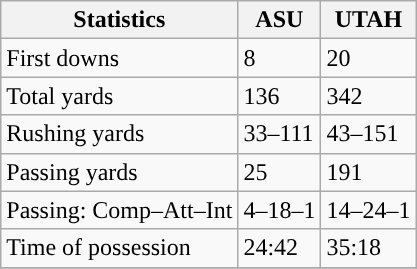<table class="wikitable" style="float: left;">
<tr>
<th>Statistics</th>
<th>ASU</th>
<th>UTAH</th>
</tr>
<tr>
<td>First downs</td>
<td>8</td>
<td>20</td>
</tr>
<tr>
<td>Total yards</td>
<td>136</td>
<td>342</td>
</tr>
<tr>
<td>Rushing yards</td>
<td>33–111</td>
<td>43–151</td>
</tr>
<tr>
<td>Passing yards</td>
<td>25</td>
<td>191</td>
</tr>
<tr>
<td>Passing: Comp–Att–Int</td>
<td>4–18–1</td>
<td>14–24–1</td>
</tr>
<tr>
<td>Time of possession</td>
<td>24:42</td>
<td>35:18</td>
</tr>
<tr>
</tr>
</table>
